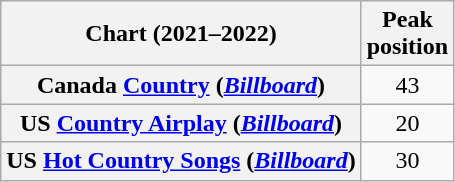<table class="wikitable sortable plainrowheaders" style="text-align:center">
<tr>
<th scope="col">Chart (2021–2022)</th>
<th scope="col">Peak<br>position</th>
</tr>
<tr>
<th scope="row">Canada <a href='#'>Country</a> (<em><a href='#'>Billboard</a></em>)</th>
<td>43</td>
</tr>
<tr>
<th scope="row">US <a href='#'>Country Airplay</a> (<em><a href='#'>Billboard</a></em>)</th>
<td>20</td>
</tr>
<tr>
<th scope="row">US <a href='#'>Hot Country Songs</a> (<em><a href='#'>Billboard</a></em>)</th>
<td>30</td>
</tr>
</table>
